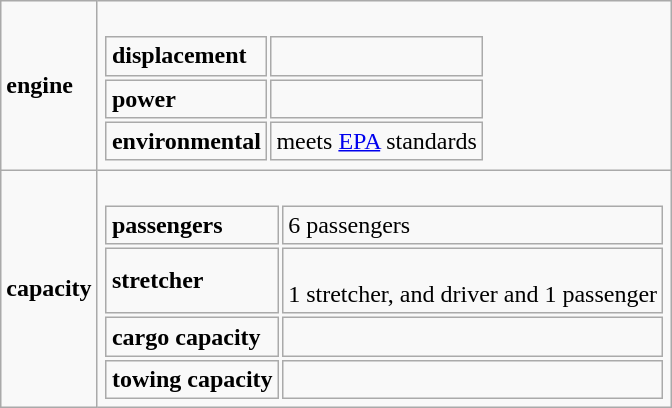<table class="wikitable">
<tr>
<td><strong>engine</strong></td>
<td><br><table>
<tr>
<td><strong>displacement</strong></td>
<td></td>
</tr>
<tr>
<td><strong>power</strong></td>
<td></td>
</tr>
<tr>
<td><strong>environmental</strong></td>
<td>meets <a href='#'>EPA</a> standards</td>
</tr>
</table>
</td>
</tr>
<tr>
<td><strong>capacity</strong></td>
<td><br><table>
<tr>
<td><strong>passengers</strong></td>
<td>6 passengers</td>
</tr>
<tr>
<td><strong>stretcher</strong></td>
<td><br>1 stretcher, and driver and 1 passenger</td>
</tr>
<tr>
<td><strong>cargo capacity</strong></td>
<td></td>
</tr>
<tr>
<td><strong>towing capacity</strong></td>
<td></td>
</tr>
</table>
</td>
</tr>
</table>
